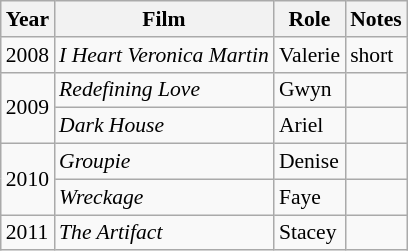<table class="wikitable sortable" style="font-size: 90%;">
<tr>
<th>Year</th>
<th>Film</th>
<th>Role</th>
<th>Notes</th>
</tr>
<tr>
<td>2008</td>
<td><em>I Heart Veronica Martin</em></td>
<td>Valerie</td>
<td>short</td>
</tr>
<tr>
<td rowspan="2">2009</td>
<td><em>Redefining Love</em></td>
<td>Gwyn</td>
<td></td>
</tr>
<tr>
<td><em>Dark House</em></td>
<td>Ariel</td>
<td></td>
</tr>
<tr>
<td rowspan="2">2010</td>
<td><em>Groupie</em></td>
<td>Denise</td>
<td></td>
</tr>
<tr>
<td><em>Wreckage</em></td>
<td>Faye</td>
<td></td>
</tr>
<tr>
<td>2011</td>
<td><em>The Artifact</em></td>
<td>Stacey</td>
<td></td>
</tr>
</table>
